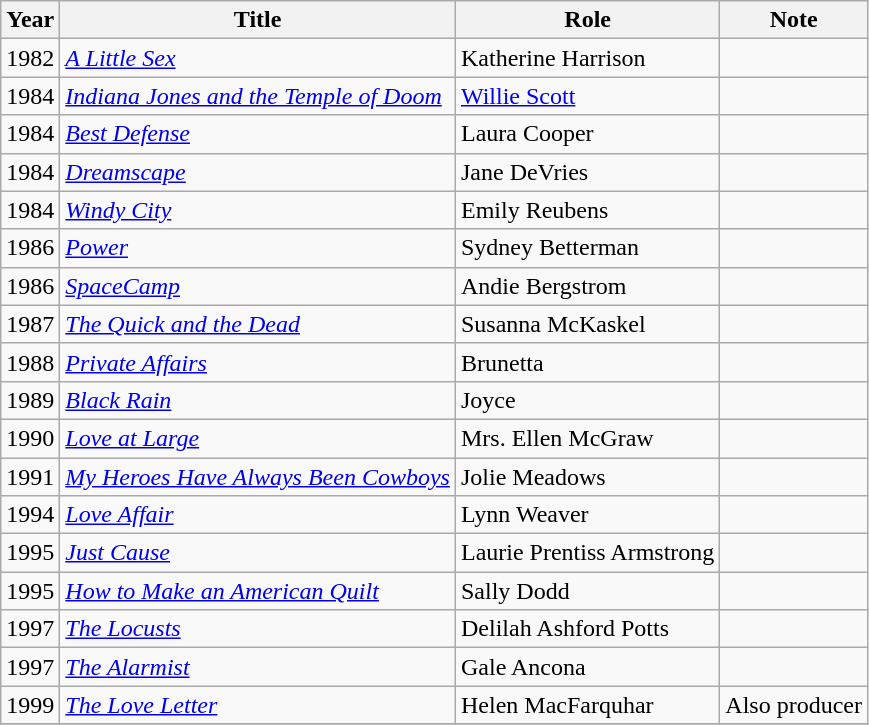<table class="wikitable">
<tr>
<th>Year</th>
<th>Title</th>
<th>Role</th>
<th>Note</th>
</tr>
<tr>
<td>1982</td>
<td><em><a href='#'>A Little Sex</a></em></td>
<td>Katherine Harrison</td>
<td></td>
</tr>
<tr>
<td>1984</td>
<td><em><a href='#'>Indiana Jones and the Temple of Doom</a></em></td>
<td><a href='#'>Willie Scott</a></td>
<td></td>
</tr>
<tr>
<td>1984</td>
<td><em><a href='#'>Best Defense</a></em></td>
<td>Laura Cooper</td>
<td></td>
</tr>
<tr>
<td>1984</td>
<td><em><a href='#'>Dreamscape</a></em></td>
<td>Jane DeVries</td>
<td></td>
</tr>
<tr>
<td>1984</td>
<td><em><a href='#'>Windy City</a></em></td>
<td>Emily Reubens</td>
<td></td>
</tr>
<tr>
<td>1986</td>
<td><em><a href='#'>Power</a></em></td>
<td>Sydney Betterman</td>
<td></td>
</tr>
<tr>
<td>1986</td>
<td><em><a href='#'>SpaceCamp</a></em></td>
<td>Andie Bergstrom</td>
<td></td>
</tr>
<tr>
<td>1987</td>
<td><em><a href='#'>The Quick and the Dead</a></em></td>
<td>Susanna McKaskel</td>
<td></td>
</tr>
<tr>
<td>1988</td>
<td><em><a href='#'>Private Affairs</a></em></td>
<td>Brunetta</td>
<td></td>
</tr>
<tr>
<td>1989</td>
<td><em><a href='#'>Black Rain</a></em></td>
<td>Joyce</td>
<td></td>
</tr>
<tr>
<td>1990</td>
<td><em><a href='#'>Love at Large</a></em></td>
<td>Mrs. Ellen McGraw</td>
<td></td>
</tr>
<tr>
<td>1991</td>
<td><em><a href='#'>My Heroes Have Always Been Cowboys</a></em></td>
<td>Jolie Meadows</td>
<td></td>
</tr>
<tr>
<td>1994</td>
<td><em><a href='#'>Love Affair</a></em></td>
<td>Lynn Weaver</td>
<td></td>
</tr>
<tr>
<td>1995</td>
<td><em><a href='#'>Just Cause</a></em></td>
<td>Laurie Prentiss Armstrong</td>
<td></td>
</tr>
<tr>
<td>1995</td>
<td><em><a href='#'>How to Make an American Quilt</a></em></td>
<td>Sally Dodd</td>
<td></td>
</tr>
<tr>
<td>1997</td>
<td><em><a href='#'>The Locusts</a></em></td>
<td>Delilah Ashford Potts</td>
<td></td>
</tr>
<tr>
<td>1997</td>
<td><em><a href='#'>The Alarmist</a></em></td>
<td>Gale Ancona</td>
<td></td>
</tr>
<tr>
<td>1999</td>
<td><em><a href='#'>The Love Letter</a></em></td>
<td>Helen MacFarquhar</td>
<td>Also producer</td>
</tr>
<tr>
</tr>
</table>
